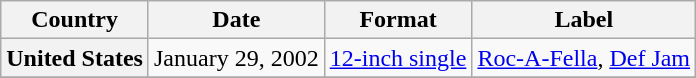<table class="wikitable plainrowheaders" border="1">
<tr>
<th scope="col">Country</th>
<th scope="col">Date</th>
<th scope="col">Format</th>
<th scope="col">Label</th>
</tr>
<tr>
<th scope="row">United States</th>
<td>January 29, 2002</td>
<td><a href='#'>12-inch single</a></td>
<td><a href='#'>Roc-A-Fella</a>, <a href='#'>Def Jam</a></td>
</tr>
<tr>
</tr>
</table>
